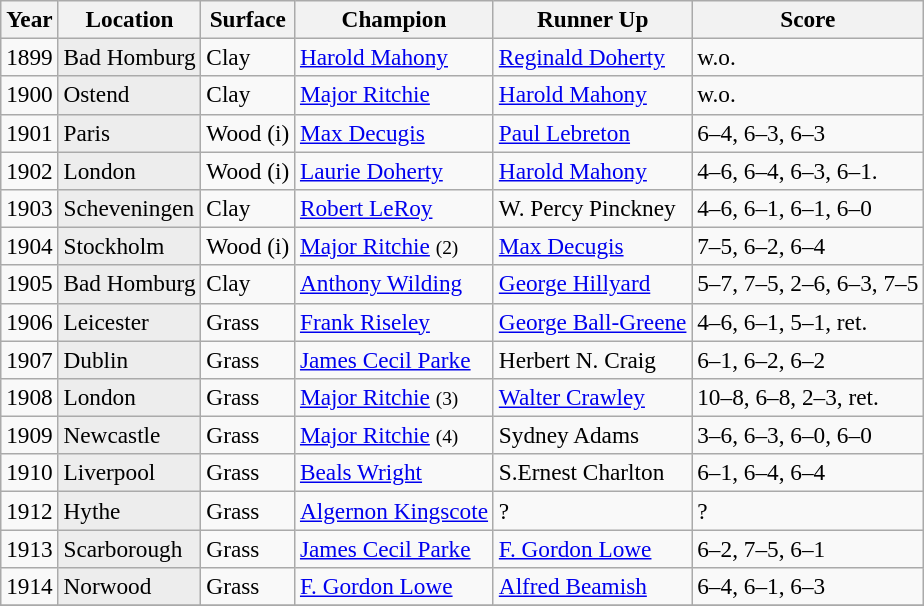<table class="wikitable sortable" style="font-size:97%;">
<tr>
<th>Year</th>
<th>Location</th>
<th>Surface</th>
<th>Champion</th>
<th>Runner Up</th>
<th>Score</th>
</tr>
<tr>
<td>1899</td>
<td style="background:#ededed">Bad Homburg</td>
<td>Clay</td>
<td> <a href='#'>Harold Mahony</a></td>
<td> <a href='#'>Reginald Doherty</a></td>
<td>w.o.</td>
</tr>
<tr>
<td>1900</td>
<td style="background:#ededed">Ostend</td>
<td>Clay</td>
<td> <a href='#'>Major Ritchie</a></td>
<td> <a href='#'>Harold Mahony</a></td>
<td>w.o.</td>
</tr>
<tr>
<td>1901</td>
<td style="background:#ededed">Paris</td>
<td>Wood (i)</td>
<td> <a href='#'>Max Decugis</a></td>
<td> <a href='#'>Paul Lebreton</a></td>
<td>6–4, 6–3, 6–3</td>
</tr>
<tr>
<td>1902</td>
<td style="background:#ededed">London</td>
<td>Wood (i)</td>
<td> <a href='#'>Laurie Doherty</a></td>
<td> <a href='#'>Harold Mahony</a></td>
<td>4–6, 6–4, 6–3, 6–1.</td>
</tr>
<tr>
<td>1903</td>
<td style="background:#ededed">Scheveningen</td>
<td>Clay</td>
<td> <a href='#'>Robert LeRoy</a></td>
<td> W. Percy Pinckney</td>
<td>4–6, 6–1, 6–1, 6–0</td>
</tr>
<tr>
<td>1904</td>
<td style="background:#ededed">Stockholm</td>
<td>Wood (i)</td>
<td> <a href='#'>Major Ritchie</a> <small>(2)</small></td>
<td> <a href='#'>Max Decugis</a></td>
<td>7–5, 6–2, 6–4</td>
</tr>
<tr>
<td>1905</td>
<td style="background:#ededed">Bad Homburg</td>
<td>Clay</td>
<td> <a href='#'>Anthony Wilding</a></td>
<td> <a href='#'>George Hillyard</a></td>
<td>5–7, 7–5, 2–6, 6–3, 7–5</td>
</tr>
<tr>
<td>1906</td>
<td style="background:#ededed">Leicester</td>
<td>Grass</td>
<td> <a href='#'>Frank Riseley</a></td>
<td> <a href='#'>George Ball-Greene</a></td>
<td>4–6, 6–1, 5–1, ret.</td>
</tr>
<tr>
<td>1907</td>
<td style="background:#ededed">Dublin</td>
<td>Grass</td>
<td> <a href='#'>James Cecil Parke</a></td>
<td> Herbert N. Craig</td>
<td>6–1, 6–2, 6–2</td>
</tr>
<tr>
<td>1908</td>
<td style="background:#ededed">London</td>
<td>Grass</td>
<td> <a href='#'>Major Ritchie</a> <small>(3)</small></td>
<td> <a href='#'>Walter Crawley</a></td>
<td>10–8, 6–8, 2–3, ret.</td>
</tr>
<tr>
<td>1909</td>
<td style="background:#ededed">Newcastle</td>
<td>Grass</td>
<td> <a href='#'>Major Ritchie</a> <small>(4)</small></td>
<td> Sydney Adams</td>
<td>3–6, 6–3, 6–0, 6–0</td>
</tr>
<tr>
<td>1910</td>
<td style="background:#ededed">Liverpool</td>
<td>Grass</td>
<td> <a href='#'>Beals Wright</a></td>
<td> S.Ernest Charlton</td>
<td>6–1, 6–4, 6–4</td>
</tr>
<tr>
<td>1912</td>
<td style="background:#ededed">Hythe</td>
<td>Grass</td>
<td> <a href='#'>Algernon Kingscote</a></td>
<td>?</td>
<td>?</td>
</tr>
<tr>
<td>1913</td>
<td style="background:#ededed">Scarborough</td>
<td>Grass</td>
<td> <a href='#'>James Cecil Parke</a></td>
<td> <a href='#'>F. Gordon Lowe</a></td>
<td>6–2, 7–5, 6–1</td>
</tr>
<tr>
<td>1914</td>
<td style="background:#ededed">Norwood</td>
<td>Grass</td>
<td> <a href='#'>F. Gordon Lowe</a></td>
<td> <a href='#'>Alfred Beamish</a></td>
<td>6–4, 6–1, 6–3</td>
</tr>
<tr>
</tr>
</table>
